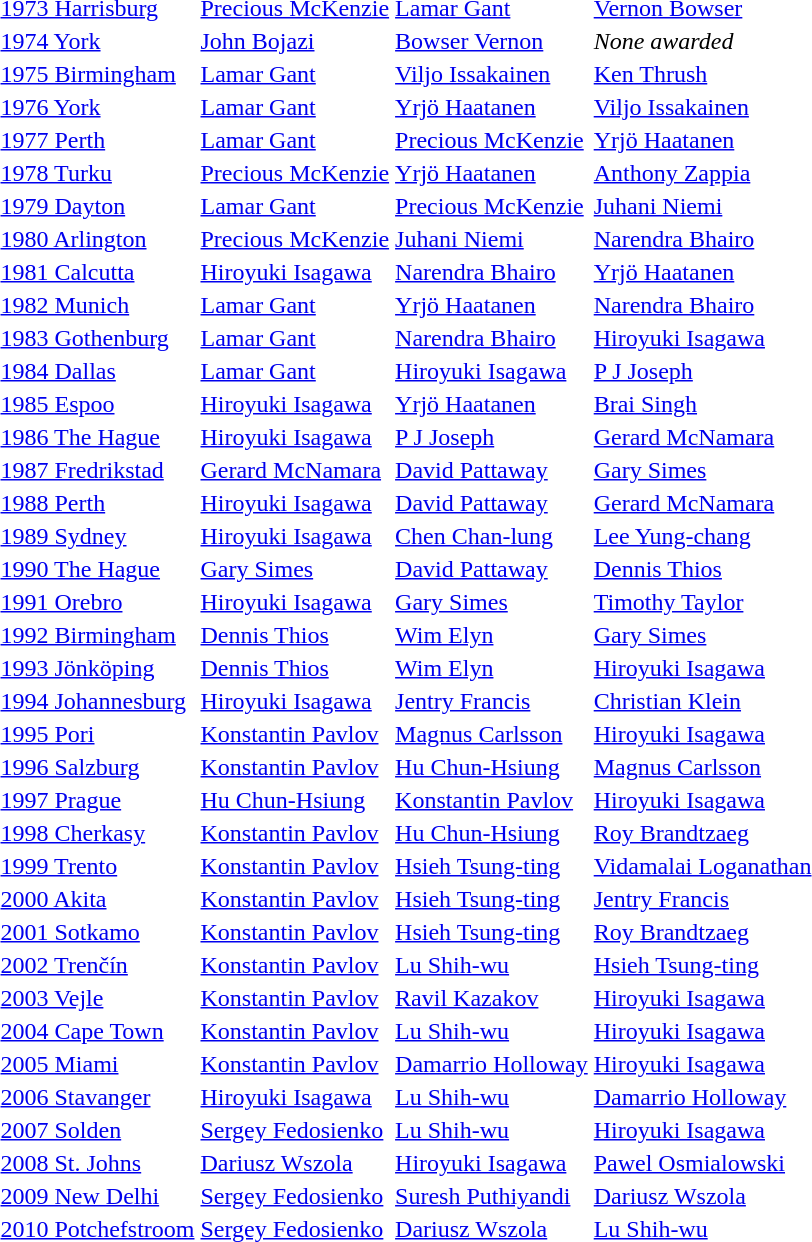<table>
<tr>
<td><a href='#'>1973 Harrisburg</a></td>
<td> <a href='#'>Precious McKenzie</a></td>
<td> <a href='#'>Lamar Gant</a></td>
<td> <a href='#'>Vernon Bowser</a></td>
</tr>
<tr>
<td><a href='#'>1974 York</a></td>
<td> <a href='#'>John Bojazi</a></td>
<td> <a href='#'>Bowser Vernon</a></td>
<td colspan=1><em>None awarded</em></td>
</tr>
<tr>
<td><a href='#'>1975 Birmingham</a></td>
<td> <a href='#'>Lamar Gant</a></td>
<td> <a href='#'>Viljo Issakainen</a></td>
<td> <a href='#'>Ken Thrush</a></td>
</tr>
<tr>
<td><a href='#'>1976 York</a></td>
<td> <a href='#'>Lamar Gant</a></td>
<td> <a href='#'>Yrjö Haatanen</a></td>
<td> <a href='#'>Viljo Issakainen</a></td>
</tr>
<tr>
<td><a href='#'>1977 Perth</a></td>
<td> <a href='#'>Lamar Gant</a></td>
<td> <a href='#'>Precious McKenzie</a></td>
<td> <a href='#'>Yrjö Haatanen</a></td>
</tr>
<tr>
<td><a href='#'>1978 Turku</a></td>
<td> <a href='#'>Precious McKenzie</a></td>
<td> <a href='#'>Yrjö Haatanen</a></td>
<td> <a href='#'>Anthony Zappia</a></td>
</tr>
<tr>
<td><a href='#'>1979 Dayton</a></td>
<td> <a href='#'>Lamar Gant</a></td>
<td> <a href='#'>Precious McKenzie</a></td>
<td> <a href='#'>Juhani Niemi</a></td>
</tr>
<tr>
<td><a href='#'>1980 Arlington</a></td>
<td> <a href='#'>Precious McKenzie</a></td>
<td> <a href='#'>Juhani Niemi</a></td>
<td> <a href='#'>Narendra Bhairo</a></td>
</tr>
<tr>
<td><a href='#'>1981 Calcutta</a></td>
<td> <a href='#'>Hiroyuki Isagawa</a></td>
<td> <a href='#'>Narendra Bhairo</a></td>
<td> <a href='#'>Yrjö Haatanen</a></td>
</tr>
<tr>
<td><a href='#'>1982 Munich</a></td>
<td> <a href='#'>Lamar Gant</a></td>
<td> <a href='#'>Yrjö Haatanen</a></td>
<td> <a href='#'>Narendra Bhairo</a></td>
</tr>
<tr>
<td><a href='#'>1983 Gothenburg</a></td>
<td> <a href='#'>Lamar Gant</a></td>
<td> <a href='#'>Narendra Bhairo</a></td>
<td> <a href='#'>Hiroyuki Isagawa</a></td>
</tr>
<tr>
<td><a href='#'>1984 Dallas</a></td>
<td> <a href='#'>Lamar Gant</a></td>
<td> <a href='#'>Hiroyuki Isagawa</a></td>
<td> <a href='#'>P J Joseph</a></td>
</tr>
<tr>
<td><a href='#'>1985 Espoo</a></td>
<td> <a href='#'>Hiroyuki Isagawa</a></td>
<td> <a href='#'>Yrjö Haatanen</a></td>
<td> <a href='#'>Brai Singh</a></td>
</tr>
<tr>
<td><a href='#'>1986 The Hague</a></td>
<td> <a href='#'>Hiroyuki Isagawa</a></td>
<td> <a href='#'>P J Joseph</a></td>
<td> <a href='#'>Gerard McNamara</a></td>
</tr>
<tr>
<td><a href='#'>1987 Fredrikstad</a></td>
<td> <a href='#'>Gerard McNamara</a></td>
<td> <a href='#'>David Pattaway</a></td>
<td> <a href='#'>Gary Simes</a></td>
</tr>
<tr>
<td><a href='#'>1988 Perth</a></td>
<td> <a href='#'>Hiroyuki Isagawa</a></td>
<td> <a href='#'>David Pattaway</a></td>
<td> <a href='#'>Gerard McNamara</a></td>
</tr>
<tr>
<td><a href='#'>1989 Sydney</a></td>
<td> <a href='#'>Hiroyuki Isagawa</a></td>
<td> <a href='#'>Chen Chan-lung</a></td>
<td> <a href='#'>Lee Yung-chang</a></td>
</tr>
<tr>
<td><a href='#'>1990 The Hague</a></td>
<td> <a href='#'>Gary Simes</a></td>
<td> <a href='#'>David Pattaway</a></td>
<td> <a href='#'>Dennis Thios</a></td>
</tr>
<tr>
<td><a href='#'>1991 Orebro</a></td>
<td> <a href='#'>Hiroyuki Isagawa</a></td>
<td> <a href='#'>Gary Simes</a></td>
<td> <a href='#'>Timothy Taylor</a></td>
</tr>
<tr>
<td><a href='#'>1992 Birmingham</a></td>
<td> <a href='#'>Dennis Thios</a></td>
<td> <a href='#'>Wim Elyn</a></td>
<td> <a href='#'>Gary Simes</a></td>
</tr>
<tr>
<td><a href='#'>1993 Jönköping</a></td>
<td> <a href='#'>Dennis Thios</a></td>
<td> <a href='#'>Wim Elyn</a></td>
<td> <a href='#'>Hiroyuki Isagawa</a></td>
</tr>
<tr>
<td><a href='#'>1994 Johannesburg</a></td>
<td> <a href='#'>Hiroyuki Isagawa</a></td>
<td> <a href='#'>Jentry Francis</a></td>
<td> <a href='#'>Christian Klein</a></td>
</tr>
<tr>
<td><a href='#'>1995 Pori</a></td>
<td> <a href='#'>Konstantin Pavlov</a></td>
<td> <a href='#'>Magnus Carlsson</a></td>
<td> <a href='#'>Hiroyuki Isagawa</a></td>
</tr>
<tr>
<td><a href='#'>1996 Salzburg</a></td>
<td> <a href='#'>Konstantin Pavlov</a></td>
<td> <a href='#'>Hu Chun-Hsiung</a></td>
<td> <a href='#'>Magnus Carlsson</a></td>
</tr>
<tr>
<td><a href='#'>1997 Prague</a></td>
<td> <a href='#'>Hu Chun-Hsiung</a></td>
<td> <a href='#'>Konstantin Pavlov</a></td>
<td> <a href='#'>Hiroyuki Isagawa</a></td>
</tr>
<tr>
<td><a href='#'>1998 Cherkasy</a></td>
<td> <a href='#'>Konstantin Pavlov</a></td>
<td> <a href='#'>Hu Chun-Hsiung</a></td>
<td> <a href='#'>Roy Brandtzaeg</a></td>
</tr>
<tr>
<td><a href='#'>1999 Trento</a></td>
<td> <a href='#'>Konstantin Pavlov</a></td>
<td> <a href='#'>Hsieh Tsung-ting</a></td>
<td> <a href='#'>Vidamalai Loganathan</a></td>
</tr>
<tr>
<td><a href='#'>2000 Akita</a></td>
<td> <a href='#'>Konstantin Pavlov</a></td>
<td> <a href='#'>Hsieh Tsung-ting</a></td>
<td> <a href='#'>Jentry Francis</a></td>
</tr>
<tr>
<td><a href='#'>2001 Sotkamo</a></td>
<td> <a href='#'>Konstantin Pavlov</a></td>
<td> <a href='#'>Hsieh Tsung-ting</a></td>
<td> <a href='#'>Roy Brandtzaeg</a></td>
</tr>
<tr>
<td><a href='#'>2002 Trenčín</a></td>
<td> <a href='#'>Konstantin Pavlov</a></td>
<td> <a href='#'>Lu Shih-wu</a></td>
<td> <a href='#'>Hsieh Tsung-ting</a></td>
</tr>
<tr>
<td><a href='#'>2003 Vejle</a></td>
<td> <a href='#'>Konstantin Pavlov</a></td>
<td> <a href='#'>Ravil Kazakov</a></td>
<td> <a href='#'>Hiroyuki Isagawa</a></td>
</tr>
<tr>
<td><a href='#'>2004 Cape Town</a></td>
<td> <a href='#'>Konstantin Pavlov</a></td>
<td> <a href='#'>Lu Shih-wu</a></td>
<td> <a href='#'>Hiroyuki Isagawa</a></td>
</tr>
<tr>
<td><a href='#'>2005 Miami</a></td>
<td> <a href='#'>Konstantin Pavlov</a></td>
<td> <a href='#'>Damarrio Holloway</a></td>
<td> <a href='#'>Hiroyuki Isagawa</a></td>
</tr>
<tr>
<td><a href='#'>2006 Stavanger</a></td>
<td> <a href='#'>Hiroyuki Isagawa</a></td>
<td> <a href='#'>Lu Shih-wu</a></td>
<td> <a href='#'>Damarrio Holloway</a></td>
</tr>
<tr>
<td><a href='#'>2007 Solden</a></td>
<td> <a href='#'>Sergey Fedosienko</a></td>
<td> <a href='#'>Lu Shih-wu</a></td>
<td> <a href='#'>Hiroyuki Isagawa</a></td>
</tr>
<tr>
<td><a href='#'>2008 St. Johns</a></td>
<td> <a href='#'>Dariusz Wszola</a></td>
<td> <a href='#'>Hiroyuki Isagawa</a></td>
<td> <a href='#'>Pawel Osmialowski</a></td>
</tr>
<tr>
<td><a href='#'>2009 New Delhi</a></td>
<td> <a href='#'>Sergey Fedosienko</a></td>
<td> <a href='#'>Suresh Puthiyandi</a></td>
<td> <a href='#'>Dariusz Wszola</a></td>
</tr>
<tr>
<td><a href='#'>2010 Potchefstroom</a></td>
<td> <a href='#'>Sergey Fedosienko</a></td>
<td> <a href='#'>Dariusz Wszola</a></td>
<td> <a href='#'>Lu Shih-wu</a></td>
</tr>
</table>
